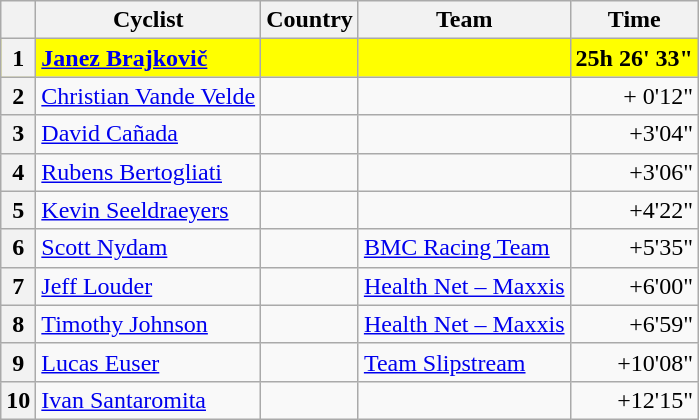<table class="wikitable">
<tr>
<th></th>
<th>Cyclist</th>
<th>Country</th>
<th>Team</th>
<th>Time</th>
</tr>
<tr bgcolor="#FFFF00">
<th>1</th>
<td><strong><a href='#'>Janez Brajkovič</a></strong></td>
<td><strong></strong></td>
<td><strong></strong></td>
<td align="right"><strong>25h 26' 33"</strong></td>
</tr>
<tr>
<th>2</th>
<td><a href='#'>Christian Vande Velde</a></td>
<td></td>
<td></td>
<td align="right">+ 0'12"</td>
</tr>
<tr>
<th>3</th>
<td><a href='#'>David Cañada</a></td>
<td></td>
<td></td>
<td align="right">+3'04"</td>
</tr>
<tr>
<th>4</th>
<td><a href='#'>Rubens Bertogliati</a></td>
<td></td>
<td></td>
<td align="right">+3'06"</td>
</tr>
<tr>
<th>5</th>
<td><a href='#'>Kevin Seeldraeyers</a></td>
<td></td>
<td></td>
<td align="right">+4'22"</td>
</tr>
<tr>
<th>6</th>
<td><a href='#'>Scott Nydam</a></td>
<td></td>
<td><a href='#'>BMC Racing Team</a></td>
<td align="right">+5'35"</td>
</tr>
<tr>
<th>7</th>
<td><a href='#'>Jeff Louder</a></td>
<td></td>
<td><a href='#'>Health Net – Maxxis</a></td>
<td align="right">+6'00"</td>
</tr>
<tr>
<th>8</th>
<td><a href='#'>Timothy Johnson</a></td>
<td></td>
<td><a href='#'>Health Net – Maxxis</a></td>
<td align="right">+6'59"</td>
</tr>
<tr>
<th>9</th>
<td><a href='#'>Lucas Euser</a></td>
<td></td>
<td><a href='#'>Team Slipstream</a></td>
<td align="right">+10'08"</td>
</tr>
<tr>
<th>10</th>
<td><a href='#'>Ivan Santaromita</a></td>
<td></td>
<td></td>
<td align="right">+12'15"</td>
</tr>
</table>
